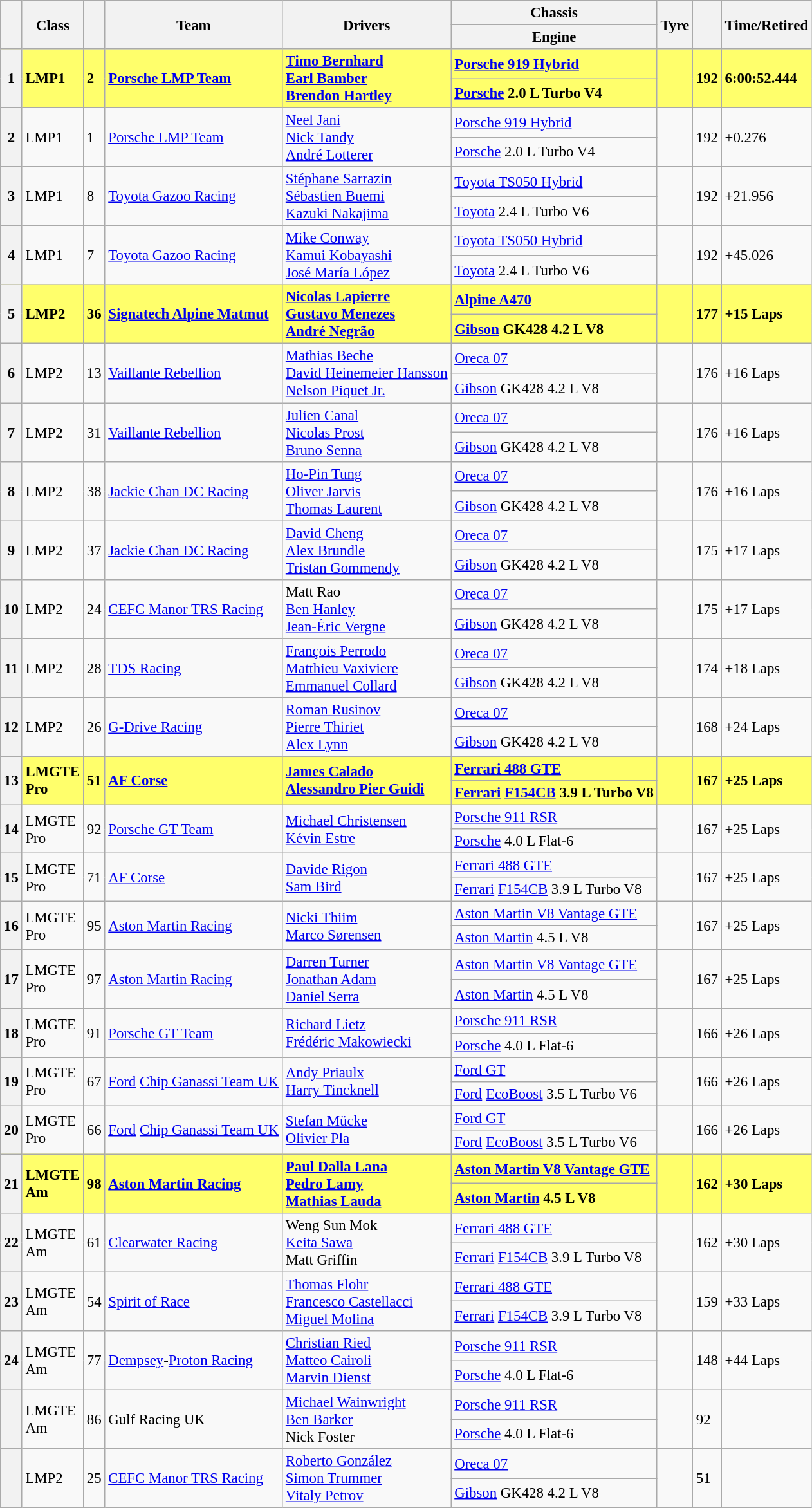<table class="wikitable" style="font-size: 95%;">
<tr>
<th rowspan="2"></th>
<th rowspan="2">Class</th>
<th rowspan="2"></th>
<th rowspan="2">Team</th>
<th rowspan="2">Drivers</th>
<th>Chassis</th>
<th rowspan="2">Tyre</th>
<th rowspan="2"></th>
<th rowspan="2">Time/Retired</th>
</tr>
<tr>
<th>Engine</th>
</tr>
<tr style="font-weight:bold" bgcolor="FFFF6B">
<th rowspan=2>1</th>
<td rowspan=2>LMP1</td>
<td rowspan=2>2</td>
<td rowspan=2> <a href='#'>Porsche LMP Team</a></td>
<td rowspan=2> <a href='#'>Timo Bernhard</a><br> <a href='#'>Earl Bamber</a><br> <a href='#'>Brendon Hartley</a></td>
<td><a href='#'>Porsche 919 Hybrid</a></td>
<td rowspan=2></td>
<td rowspan=2>192</td>
<td rowspan=2>6:00:52.444</td>
</tr>
<tr style="font-weight:bold" bgcolor="FFFF6B">
<td><a href='#'>Porsche</a> 2.0 L Turbo V4</td>
</tr>
<tr>
<th rowspan=2>2</th>
<td rowspan=2>LMP1</td>
<td rowspan=2>1</td>
<td rowspan=2> <a href='#'>Porsche LMP Team</a></td>
<td rowspan=2> <a href='#'>Neel Jani</a><br> <a href='#'>Nick Tandy</a><br> <a href='#'>André Lotterer</a></td>
<td><a href='#'>Porsche 919 Hybrid</a></td>
<td rowspan=2></td>
<td rowspan=2>192</td>
<td rowspan=2>+0.276</td>
</tr>
<tr>
<td><a href='#'>Porsche</a> 2.0 L Turbo V4</td>
</tr>
<tr>
<th rowspan=2>3</th>
<td rowspan=2>LMP1</td>
<td rowspan=2>8</td>
<td rowspan=2> <a href='#'>Toyota Gazoo Racing</a></td>
<td rowspan=2> <a href='#'>Stéphane Sarrazin</a><br> <a href='#'>Sébastien Buemi</a><br> <a href='#'>Kazuki Nakajima</a></td>
<td><a href='#'>Toyota TS050 Hybrid</a></td>
<td rowspan=2></td>
<td rowspan=2>192</td>
<td rowspan=2>+21.956</td>
</tr>
<tr>
<td><a href='#'>Toyota</a> 2.4 L Turbo V6</td>
</tr>
<tr>
<th rowspan=2>4</th>
<td rowspan=2>LMP1</td>
<td rowspan=2>7</td>
<td rowspan=2> <a href='#'>Toyota Gazoo Racing</a></td>
<td rowspan=2> <a href='#'>Mike Conway</a><br> <a href='#'>Kamui Kobayashi</a><br> <a href='#'>José María López</a></td>
<td><a href='#'>Toyota TS050 Hybrid</a></td>
<td rowspan=2></td>
<td rowspan=2>192</td>
<td rowspan=2>+45.026</td>
</tr>
<tr>
<td><a href='#'>Toyota</a> 2.4 L Turbo V6</td>
</tr>
<tr style="font-weight:bold" bgcolor="FFFF6B">
<th rowspan=2>5</th>
<td rowspan=2>LMP2</td>
<td rowspan=2>36</td>
<td rowspan=2> <a href='#'>Signatech Alpine Matmut</a></td>
<td rowspan=2> <a href='#'>Nicolas Lapierre</a><br> <a href='#'>Gustavo Menezes</a><br> <a href='#'>André Negrão</a></td>
<td><a href='#'>Alpine A470</a></td>
<td rowspan=2></td>
<td rowspan=2>177</td>
<td rowspan=2>+15 Laps</td>
</tr>
<tr style="font-weight:bold" bgcolor="FFFF6B">
<td><a href='#'>Gibson</a> GK428 4.2 L V8</td>
</tr>
<tr>
<th rowspan=2>6</th>
<td rowspan=2>LMP2</td>
<td rowspan=2>13</td>
<td rowspan=2> <a href='#'>Vaillante Rebellion</a></td>
<td rowspan=2> <a href='#'>Mathias Beche</a><br> <a href='#'>David Heinemeier Hansson</a><br> <a href='#'>Nelson Piquet Jr.</a></td>
<td><a href='#'>Oreca 07</a></td>
<td rowspan=2></td>
<td rowspan=2>176</td>
<td rowspan=2>+16 Laps</td>
</tr>
<tr>
<td><a href='#'>Gibson</a> GK428 4.2 L V8</td>
</tr>
<tr>
<th rowspan=2>7</th>
<td rowspan=2>LMP2</td>
<td rowspan=2>31</td>
<td rowspan=2> <a href='#'>Vaillante Rebellion</a></td>
<td rowspan=2> <a href='#'>Julien Canal</a><br> <a href='#'>Nicolas Prost</a><br> <a href='#'>Bruno Senna</a></td>
<td><a href='#'>Oreca 07</a></td>
<td rowspan=2></td>
<td rowspan=2>176</td>
<td rowspan=2>+16 Laps</td>
</tr>
<tr>
<td><a href='#'>Gibson</a> GK428 4.2 L V8</td>
</tr>
<tr>
<th rowspan=2>8</th>
<td rowspan=2>LMP2</td>
<td rowspan=2>38</td>
<td rowspan=2> <a href='#'>Jackie Chan DC Racing</a></td>
<td rowspan=2> <a href='#'>Ho-Pin Tung</a><br> <a href='#'>Oliver Jarvis</a><br> <a href='#'>Thomas Laurent</a></td>
<td><a href='#'>Oreca 07</a></td>
<td rowspan=2></td>
<td rowspan=2>176</td>
<td rowspan=2>+16 Laps</td>
</tr>
<tr>
<td><a href='#'>Gibson</a> GK428 4.2 L V8</td>
</tr>
<tr>
<th rowspan="2">9</th>
<td rowspan="2">LMP2</td>
<td rowspan="2">37</td>
<td rowspan="2"> <a href='#'>Jackie Chan DC Racing</a></td>
<td rowspan="2"> <a href='#'>David Cheng</a><br> <a href='#'>Alex Brundle</a><br> <a href='#'>Tristan Gommendy</a></td>
<td><a href='#'>Oreca 07</a></td>
<td rowspan="2"></td>
<td rowspan="2">175</td>
<td rowspan="2">+17 Laps</td>
</tr>
<tr>
<td><a href='#'>Gibson</a> GK428 4.2 L V8</td>
</tr>
<tr>
<th rowspan=2>10</th>
<td rowspan=2>LMP2</td>
<td rowspan=2>24</td>
<td rowspan=2> <a href='#'>CEFC Manor TRS Racing</a></td>
<td rowspan=2> Matt Rao<br> <a href='#'>Ben Hanley</a><br> <a href='#'>Jean-Éric Vergne</a></td>
<td><a href='#'>Oreca 07</a></td>
<td rowspan=2></td>
<td rowspan=2>175</td>
<td rowspan=2>+17 Laps</td>
</tr>
<tr>
<td><a href='#'>Gibson</a> GK428 4.2 L V8</td>
</tr>
<tr>
<th rowspan=2>11</th>
<td rowspan=2>LMP2</td>
<td rowspan=2>28</td>
<td rowspan=2> <a href='#'>TDS Racing</a></td>
<td rowspan=2> <a href='#'>François Perrodo</a><br> <a href='#'>Matthieu Vaxiviere</a><br> <a href='#'>Emmanuel Collard</a></td>
<td><a href='#'>Oreca 07</a></td>
<td rowspan=2></td>
<td rowspan=2>174</td>
<td rowspan=2>+18 Laps</td>
</tr>
<tr>
<td><a href='#'>Gibson</a> GK428 4.2 L V8</td>
</tr>
<tr>
<th rowspan=2>12</th>
<td rowspan=2>LMP2</td>
<td rowspan=2>26</td>
<td rowspan=2> <a href='#'>G-Drive Racing</a></td>
<td rowspan=2> <a href='#'>Roman Rusinov</a><br> <a href='#'>Pierre Thiriet</a><br> <a href='#'>Alex Lynn</a></td>
<td><a href='#'>Oreca 07</a></td>
<td rowspan=2></td>
<td rowspan=2>168</td>
<td rowspan=2>+24 Laps</td>
</tr>
<tr>
<td><a href='#'>Gibson</a> GK428 4.2 L V8</td>
</tr>
<tr style="font-weight:bold" bgcolor="FFFF6B">
<th rowspan=2>13</th>
<td rowspan=2>LMGTE<br>Pro</td>
<td rowspan=2>51</td>
<td rowspan=2> <a href='#'>AF Corse</a></td>
<td rowspan=2> <a href='#'>James Calado</a><br> <a href='#'>Alessandro Pier Guidi</a></td>
<td><a href='#'>Ferrari 488 GTE</a></td>
<td rowspan=2></td>
<td rowspan=2>167</td>
<td rowspan=2>+25 Laps</td>
</tr>
<tr style="font-weight:bold" bgcolor="FFFF6B">
<td><a href='#'>Ferrari</a> <a href='#'>F154CB</a> 3.9 L Turbo V8</td>
</tr>
<tr>
<th rowspan=2>14</th>
<td rowspan=2>LMGTE<br>Pro</td>
<td rowspan=2>92</td>
<td rowspan=2> <a href='#'>Porsche GT Team</a></td>
<td rowspan=2> <a href='#'>Michael Christensen</a><br> <a href='#'>Kévin Estre</a></td>
<td><a href='#'>Porsche 911 RSR</a></td>
<td rowspan=2></td>
<td rowspan=2>167</td>
<td rowspan=2>+25 Laps</td>
</tr>
<tr>
<td><a href='#'>Porsche</a> 4.0 L Flat-6</td>
</tr>
<tr>
<th rowspan=2>15</th>
<td rowspan=2>LMGTE<br>Pro</td>
<td rowspan=2>71</td>
<td rowspan=2> <a href='#'>AF Corse</a></td>
<td rowspan=2> <a href='#'>Davide Rigon</a><br> <a href='#'>Sam Bird</a></td>
<td><a href='#'>Ferrari 488 GTE</a></td>
<td rowspan=2></td>
<td rowspan=2>167</td>
<td rowspan=2>+25 Laps</td>
</tr>
<tr>
<td><a href='#'>Ferrari</a> <a href='#'>F154CB</a> 3.9 L Turbo V8</td>
</tr>
<tr>
<th rowspan=2>16</th>
<td rowspan=2>LMGTE<br>Pro</td>
<td rowspan=2>95</td>
<td rowspan=2> <a href='#'>Aston Martin Racing</a></td>
<td rowspan=2> <a href='#'>Nicki Thiim</a><br> <a href='#'>Marco Sørensen</a></td>
<td><a href='#'>Aston Martin V8 Vantage GTE</a></td>
<td rowspan=2></td>
<td rowspan=2>167</td>
<td rowspan=2>+25 Laps</td>
</tr>
<tr>
<td><a href='#'>Aston Martin</a> 4.5 L V8</td>
</tr>
<tr>
<th rowspan=2>17</th>
<td rowspan=2>LMGTE<br>Pro</td>
<td rowspan=2>97</td>
<td rowspan=2> <a href='#'>Aston Martin Racing</a></td>
<td rowspan=2> <a href='#'>Darren Turner</a><br> <a href='#'>Jonathan Adam</a><br> <a href='#'>Daniel Serra</a></td>
<td><a href='#'>Aston Martin V8 Vantage GTE</a></td>
<td rowspan=2></td>
<td rowspan=2>167</td>
<td rowspan=2>+25 Laps</td>
</tr>
<tr>
<td><a href='#'>Aston Martin</a> 4.5 L V8</td>
</tr>
<tr>
<th rowspan=2>18</th>
<td rowspan=2>LMGTE<br>Pro</td>
<td rowspan=2>91</td>
<td rowspan=2> <a href='#'>Porsche GT Team</a></td>
<td rowspan=2> <a href='#'>Richard Lietz</a><br> <a href='#'>Frédéric Makowiecki</a></td>
<td><a href='#'>Porsche 911 RSR</a></td>
<td rowspan=2></td>
<td rowspan=2>166</td>
<td rowspan=2>+26 Laps</td>
</tr>
<tr>
<td><a href='#'>Porsche</a> 4.0 L Flat-6</td>
</tr>
<tr>
<th rowspan=2>19</th>
<td rowspan=2>LMGTE<br>Pro</td>
<td rowspan=2>67</td>
<td rowspan=2> <a href='#'>Ford</a> <a href='#'>Chip Ganassi Team UK</a></td>
<td rowspan=2> <a href='#'>Andy Priaulx</a><br> <a href='#'>Harry Tincknell</a></td>
<td><a href='#'>Ford GT</a></td>
<td rowspan=2></td>
<td rowspan=2>166</td>
<td rowspan=2>+26 Laps</td>
</tr>
<tr>
<td><a href='#'>Ford</a> <a href='#'>EcoBoost</a> 3.5 L Turbo V6</td>
</tr>
<tr>
<th rowspan=2>20</th>
<td rowspan=2>LMGTE<br>Pro</td>
<td rowspan=2>66</td>
<td rowspan=2> <a href='#'>Ford</a> <a href='#'>Chip Ganassi Team UK</a></td>
<td rowspan=2> <a href='#'>Stefan Mücke</a><br> <a href='#'>Olivier Pla</a></td>
<td><a href='#'>Ford GT</a></td>
<td rowspan=2></td>
<td rowspan=2>166</td>
<td rowspan=2>+26 Laps</td>
</tr>
<tr>
<td><a href='#'>Ford</a> <a href='#'>EcoBoost</a> 3.5 L Turbo V6</td>
</tr>
<tr style="font-weight:bold" bgcolor="FFFF6B">
<th rowspan=2>21</th>
<td rowspan=2>LMGTE<br>Am</td>
<td rowspan=2>98</td>
<td rowspan=2> <a href='#'>Aston Martin Racing</a></td>
<td rowspan=2> <a href='#'>Paul Dalla Lana</a><br> <a href='#'>Pedro Lamy</a><br> <a href='#'>Mathias Lauda</a></td>
<td><a href='#'>Aston Martin V8 Vantage GTE</a></td>
<td rowspan=2></td>
<td rowspan=2>162</td>
<td rowspan=2>+30 Laps</td>
</tr>
<tr style="font-weight:bold" bgcolor="FFFF6B">
<td><a href='#'>Aston Martin</a> 4.5 L V8</td>
</tr>
<tr>
<th rowspan=2>22</th>
<td rowspan=2>LMGTE<br>Am</td>
<td rowspan=2>61</td>
<td rowspan=2> <a href='#'>Clearwater Racing</a></td>
<td rowspan=2> Weng Sun Mok<br> <a href='#'>Keita Sawa</a><br> Matt Griffin</td>
<td><a href='#'>Ferrari 488 GTE</a></td>
<td rowspan=2></td>
<td rowspan=2>162</td>
<td rowspan=2>+30 Laps</td>
</tr>
<tr>
<td><a href='#'>Ferrari</a> <a href='#'>F154CB</a> 3.9 L Turbo V8</td>
</tr>
<tr>
<th rowspan=2>23</th>
<td rowspan=2>LMGTE<br>Am</td>
<td rowspan=2>54</td>
<td rowspan=2> <a href='#'>Spirit of Race</a></td>
<td rowspan=2> <a href='#'>Thomas Flohr</a><br> <a href='#'>Francesco Castellacci</a><br> <a href='#'>Miguel Molina</a></td>
<td><a href='#'>Ferrari 488 GTE</a></td>
<td rowspan=2></td>
<td rowspan=2>159</td>
<td rowspan=2>+33 Laps</td>
</tr>
<tr>
<td><a href='#'>Ferrari</a> <a href='#'>F154CB</a> 3.9 L Turbo V8</td>
</tr>
<tr>
<th rowspan=2>24</th>
<td rowspan=2>LMGTE<br>Am</td>
<td rowspan=2>77</td>
<td rowspan=2> <a href='#'>Dempsey</a>-<a href='#'>Proton Racing</a></td>
<td rowspan=2> <a href='#'>Christian Ried</a><br> <a href='#'>Matteo Cairoli</a><br> <a href='#'>Marvin Dienst</a></td>
<td><a href='#'>Porsche 911 RSR</a></td>
<td rowspan=2></td>
<td rowspan=2>148</td>
<td rowspan=2>+44 Laps</td>
</tr>
<tr>
<td><a href='#'>Porsche</a> 4.0 L Flat-6</td>
</tr>
<tr>
<th rowspan=2></th>
<td rowspan=2>LMGTE<br>Am</td>
<td rowspan=2>86</td>
<td rowspan=2> Gulf Racing UK</td>
<td rowspan=2> <a href='#'>Michael Wainwright</a><br> <a href='#'>Ben Barker</a><br> Nick Foster</td>
<td><a href='#'>Porsche 911 RSR</a></td>
<td rowspan=2></td>
<td rowspan=2>92</td>
<td rowspan=2></td>
</tr>
<tr>
<td><a href='#'>Porsche</a> 4.0 L Flat-6</td>
</tr>
<tr>
<th rowspan=2></th>
<td rowspan=2>LMP2</td>
<td rowspan=2>25</td>
<td rowspan=2> <a href='#'>CEFC Manor TRS Racing</a></td>
<td rowspan=2> <a href='#'>Roberto González</a><br> <a href='#'>Simon Trummer</a><br> <a href='#'>Vitaly Petrov</a></td>
<td><a href='#'>Oreca 07</a></td>
<td rowspan=2></td>
<td rowspan=2>51</td>
<td rowspan=2></td>
</tr>
<tr>
<td><a href='#'>Gibson</a> GK428 4.2 L V8</td>
</tr>
</table>
